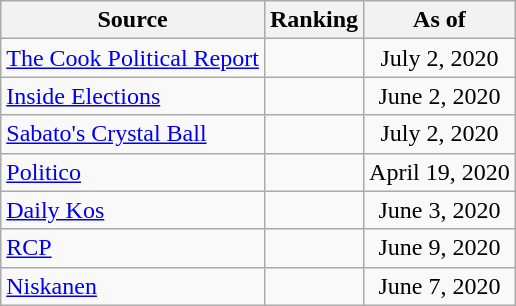<table class="wikitable" style="text-align:center">
<tr>
<th>Source</th>
<th>Ranking</th>
<th>As of</th>
</tr>
<tr>
<td align=left><a href='#'>The Cook Political Report</a></td>
<td></td>
<td>July 2, 2020</td>
</tr>
<tr>
<td align=left><a href='#'>Inside Elections</a></td>
<td></td>
<td>June 2, 2020</td>
</tr>
<tr>
<td align=left><a href='#'>Sabato's Crystal Ball</a></td>
<td></td>
<td>July 2, 2020</td>
</tr>
<tr>
<td align="left"><a href='#'>Politico</a></td>
<td></td>
<td>April 19, 2020</td>
</tr>
<tr>
<td align="left"><a href='#'>Daily Kos</a></td>
<td></td>
<td>June 3, 2020</td>
</tr>
<tr>
<td align="left"><a href='#'>RCP</a></td>
<td></td>
<td>June 9, 2020</td>
</tr>
<tr>
<td align="left"><a href='#'>Niskanen</a></td>
<td></td>
<td>June 7, 2020</td>
</tr>
</table>
